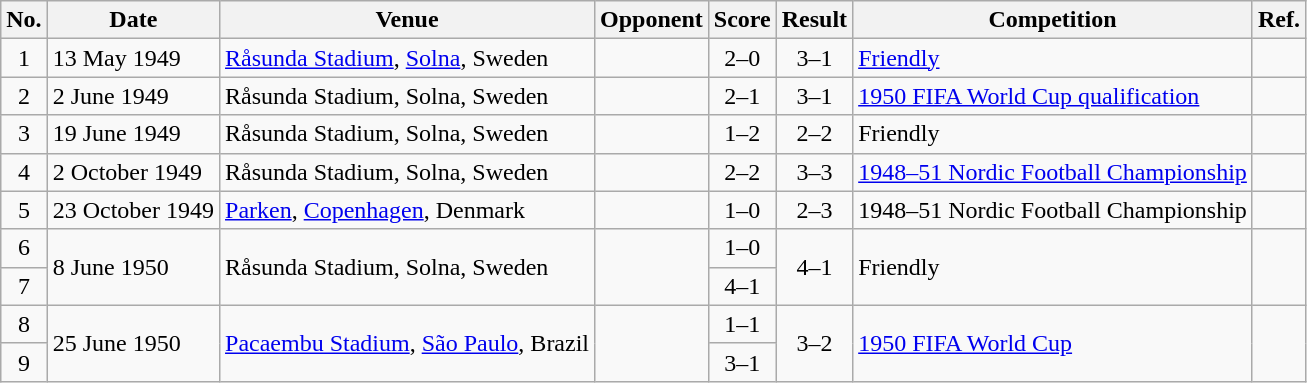<table class="wikitable sortable">
<tr>
<th scope="col">No.</th>
<th scope="col">Date</th>
<th scope="col">Venue</th>
<th scope="col">Opponent</th>
<th scope="col">Score</th>
<th scope="col">Result</th>
<th scope="col">Competition</th>
<th>Ref.</th>
</tr>
<tr>
<td align="center">1</td>
<td>13 May 1949</td>
<td><a href='#'>Råsunda Stadium</a>, <a href='#'>Solna</a>, Sweden</td>
<td></td>
<td align="center">2–0</td>
<td align="center">3–1</td>
<td><a href='#'>Friendly</a></td>
<td></td>
</tr>
<tr>
<td align="center">2</td>
<td>2 June 1949</td>
<td>Råsunda Stadium, Solna, Sweden</td>
<td></td>
<td align="center">2–1</td>
<td align="center">3–1</td>
<td><a href='#'>1950 FIFA World Cup qualification</a></td>
<td></td>
</tr>
<tr>
<td align="center">3</td>
<td>19 June 1949</td>
<td>Råsunda Stadium, Solna, Sweden</td>
<td></td>
<td align="center">1–2</td>
<td align="center">2–2</td>
<td>Friendly</td>
<td></td>
</tr>
<tr>
<td align="center">4</td>
<td>2 October 1949</td>
<td>Råsunda Stadium, Solna, Sweden</td>
<td></td>
<td align="center">2–2</td>
<td align="center">3–3</td>
<td><a href='#'>1948–51 Nordic Football Championship</a></td>
<td></td>
</tr>
<tr>
<td align="center">5</td>
<td>23 October 1949</td>
<td><a href='#'>Parken</a>, <a href='#'>Copenhagen</a>, Denmark</td>
<td></td>
<td align="center">1–0</td>
<td align="center">2–3</td>
<td>1948–51 Nordic Football Championship</td>
<td></td>
</tr>
<tr>
<td align="center">6</td>
<td rowspan="2">8 June 1950</td>
<td rowspan="2">Råsunda Stadium, Solna, Sweden</td>
<td rowspan="2"></td>
<td align="center">1–0</td>
<td rowspan="2" align="center">4–1</td>
<td rowspan="2">Friendly</td>
<td rowspan="2"></td>
</tr>
<tr>
<td align="center">7</td>
<td align="center">4–1</td>
</tr>
<tr>
<td align="center">8</td>
<td rowspan="2">25 June 1950</td>
<td rowspan="2"><a href='#'>Pacaembu Stadium</a>, <a href='#'>São Paulo</a>, Brazil</td>
<td rowspan="2"></td>
<td align="center">1–1</td>
<td rowspan="2" align="center">3–2</td>
<td rowspan="2"><a href='#'>1950 FIFA World Cup</a></td>
<td rowspan="2"></td>
</tr>
<tr>
<td align="center">9</td>
<td align="center">3–1</td>
</tr>
</table>
